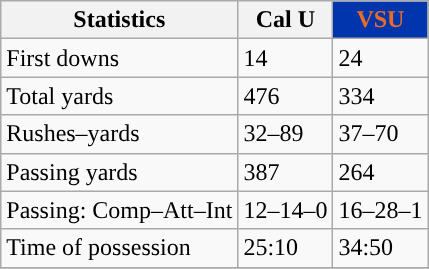<table class="wikitable" style="float: left;">
<tr>
<th>Statistics</th>
<th>Cal U</th>
<th style="background:#0035ae; color:#ea6d26">VSU</th>
</tr>
<tr>
<td>First downs</td>
<td>14</td>
<td>24</td>
</tr>
<tr>
<td>Total yards</td>
<td>476</td>
<td>334</td>
</tr>
<tr>
<td>Rushes–yards</td>
<td>32–89</td>
<td>37–70</td>
</tr>
<tr>
<td>Passing yards</td>
<td>387</td>
<td>264</td>
</tr>
<tr>
<td>Passing: Comp–Att–Int</td>
<td>12–14–0</td>
<td>16–28–1</td>
</tr>
<tr>
<td>Time of possession</td>
<td>25:10</td>
<td>34:50</td>
</tr>
<tr>
</tr>
</table>
